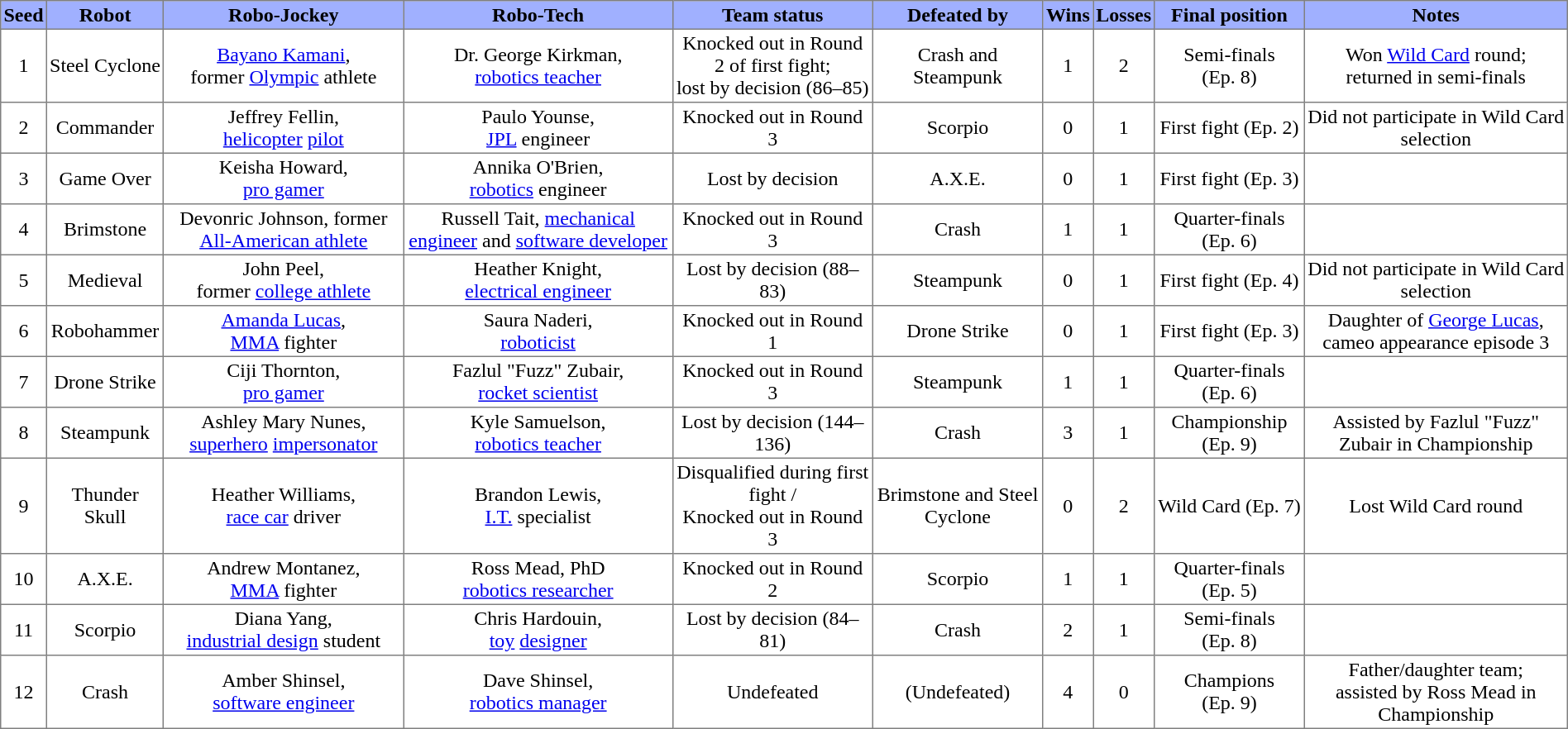<table class="toccolours sortable" border="1" cellspacing="0" cellpadding="2" style="margin:auto; text-align:center; border-collapse:collapse; margin-left:0; margin-right:auto;">
<tr style="background:#a0b0ff;">
<th>Seed</th>
<th>Robot</th>
<th>Robo-Jockey</th>
<th>Robo-Tech</th>
<th>Team status</th>
<th>Defeated by</th>
<th>Wins</th>
<th>Losses</th>
<th>Final position</th>
<th>Notes</th>
</tr>
<tr>
<td>1</td>
<td>Steel Cyclone</td>
<td><a href='#'>Bayano Kamani</a>, <br> former <a href='#'>Olympic</a> athlete</td>
<td>Dr. George Kirkman, <br> <a href='#'>robotics teacher</a></td>
<td>Knocked out in Round 2 of first fight;<br> lost by decision (86–85)</td>
<td>Crash and Steampunk</td>
<td>1</td>
<td>2</td>
<td>Semi-finals (Ep. 8)</td>
<td>Won <a href='#'>Wild Card</a> round;<br>returned in semi-finals</td>
</tr>
<tr>
<td>2</td>
<td>Commander</td>
<td>Jeffrey Fellin, <br><a href='#'>helicopter</a> <a href='#'>pilot</a></td>
<td>Paulo Younse, <br><a href='#'>JPL</a> engineer</td>
<td>Knocked out in Round 3</td>
<td>Scorpio</td>
<td>0</td>
<td>1</td>
<td>First fight (Ep. 2)</td>
<td>Did not participate in Wild Card selection</td>
</tr>
<tr>
<td>3</td>
<td>Game Over</td>
<td>Keisha Howard, <br><a href='#'>pro gamer</a></td>
<td>Annika O'Brien, <br><a href='#'>robotics</a> engineer</td>
<td>Lost by decision</td>
<td>A.X.E.</td>
<td>0</td>
<td>1</td>
<td>First fight (Ep. 3)</td>
<td></td>
</tr>
<tr>
<td>4</td>
<td>Brimstone</td>
<td>Devonric Johnson, former <a href='#'>All-American athlete</a></td>
<td>Russell Tait, <a href='#'>mechanical engineer</a> and <a href='#'>software developer</a></td>
<td>Knocked out in Round 3</td>
<td>Crash</td>
<td>1</td>
<td>1</td>
<td>Quarter-finals (Ep. 6)</td>
<td></td>
</tr>
<tr>
<td>5</td>
<td>Medieval</td>
<td>John Peel, <br>former <a href='#'>college athlete</a></td>
<td>Heather Knight, <br><a href='#'>electrical engineer</a></td>
<td>Lost by decision (88–83)</td>
<td>Steampunk</td>
<td>0</td>
<td>1</td>
<td>First fight (Ep. 4)</td>
<td>Did not participate in Wild Card selection</td>
</tr>
<tr>
<td>6</td>
<td>Robohammer</td>
<td><a href='#'>Amanda Lucas</a>, <br><a href='#'>MMA</a> fighter</td>
<td>Saura Naderi, <br><a href='#'>roboticist</a></td>
<td>Knocked out in Round 1</td>
<td>Drone Strike</td>
<td>0</td>
<td>1</td>
<td>First fight (Ep. 3)</td>
<td>Daughter of <a href='#'>George Lucas</a>,<br> cameo appearance episode 3</td>
</tr>
<tr>
<td>7</td>
<td>Drone Strike</td>
<td>Ciji Thornton, <br><a href='#'>pro gamer</a></td>
<td>Fazlul "Fuzz" Zubair, <br><a href='#'>rocket scientist</a></td>
<td>Knocked out in Round 3</td>
<td>Steampunk</td>
<td>1</td>
<td>1</td>
<td>Quarter-finals (Ep. 6)</td>
<td></td>
</tr>
<tr>
<td>8</td>
<td>Steampunk</td>
<td>Ashley Mary Nunes, <br><a href='#'>superhero</a> <a href='#'>impersonator</a></td>
<td>Kyle Samuelson, <br> <a href='#'>robotics teacher</a></td>
<td>Lost by decision (144–136)</td>
<td>Crash</td>
<td>3</td>
<td>1</td>
<td>Championship (Ep. 9)</td>
<td>Assisted by Fazlul "Fuzz" Zubair in Championship</td>
</tr>
<tr>
<td>9</td>
<td>Thunder Skull</td>
<td>Heather Williams, <br><a href='#'>race car</a> driver</td>
<td>Brandon Lewis, <br><a href='#'>I.T.</a> specialist</td>
<td>Disqualified during first fight /<br>Knocked out in Round 3</td>
<td>Brimstone and Steel Cyclone</td>
<td>0</td>
<td>2</td>
<td>Wild Card (Ep. 7)</td>
<td>Lost Wild Card round</td>
</tr>
<tr>
<td>10</td>
<td>A.X.E.</td>
<td>Andrew Montanez, <br><a href='#'>MMA</a> fighter</td>
<td>Ross Mead, PhD<br> <a href='#'>robotics researcher</a></td>
<td>Knocked out in Round 2</td>
<td>Scorpio</td>
<td>1</td>
<td>1</td>
<td>Quarter-finals (Ep. 5)</td>
<td></td>
</tr>
<tr>
<td>11</td>
<td>Scorpio</td>
<td>Diana Yang, <br><a href='#'>industrial design</a> student</td>
<td>Chris Hardouin, <br><a href='#'>toy</a> <a href='#'>designer</a></td>
<td>Lost by decision (84–81)</td>
<td>Crash</td>
<td>2</td>
<td>1</td>
<td>Semi-finals (Ep. 8)</td>
<td></td>
</tr>
<tr>
<td>12</td>
<td>Crash</td>
<td>Amber Shinsel, <br><a href='#'>software engineer</a></td>
<td>Dave Shinsel, <br><a href='#'>robotics manager</a></td>
<td>Undefeated</td>
<td>(Undefeated)</td>
<td>4</td>
<td>0</td>
<td>Champions (Ep. 9)</td>
<td>Father/daughter team;<br>assisted by Ross Mead in Championship</td>
</tr>
</table>
